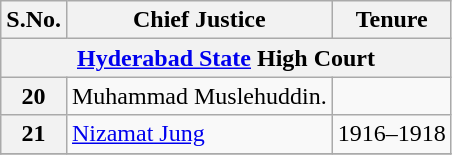<table class="wikitable sortable">
<tr>
<th>S.No.</th>
<th>Chief Justice</th>
<th>Tenure</th>
</tr>
<tr>
<th colspan="3"><a href='#'>Hyderabad State</a> High Court</th>
</tr>
<tr>
<th>20</th>
<td>Muhammad Muslehuddin.</td>
<td></td>
</tr>
<tr>
<th>21</th>
<td><a href='#'>Nizamat Jung</a></td>
<td>1916–1918</td>
</tr>
<tr>
</tr>
</table>
